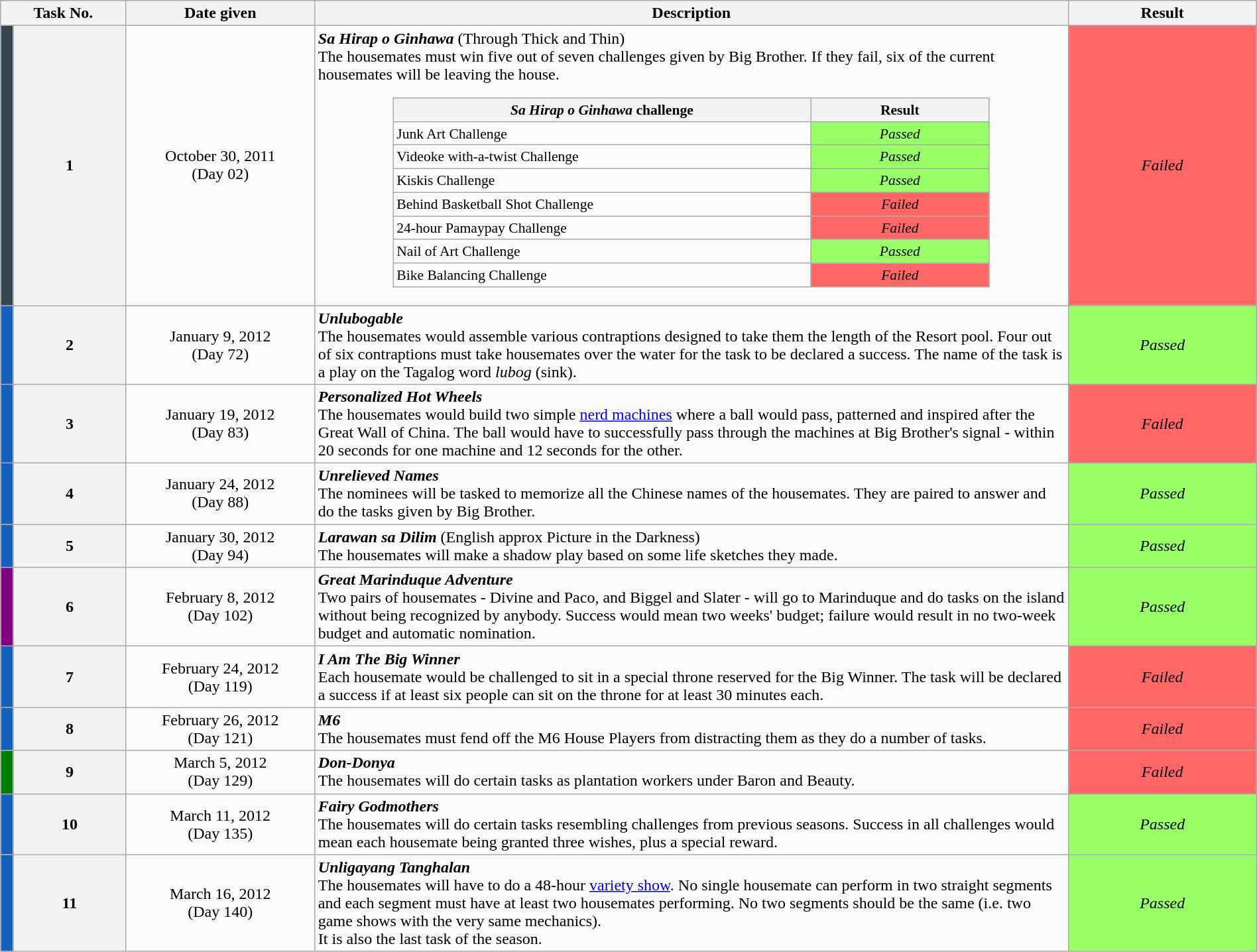<table class="wikitable" style="width:100%">
<tr>
<th style="width: 10%;" colspan="2">Task No.</th>
<th style="width: 15%;">Date given</th>
<th style="width: 60%;">Description</th>
<th style="width: 15%;">Result</th>
</tr>
<tr>
<th style="width: 1%; background:#36454F;"></th>
<th>1</th>
<td align="center">October 30, 2011<br>(Day 02)</td>
<td><strong><em>Sa Hirap o Ginhawa</em></strong> (Through Thick and Thin)<br>The housemates must win five out of seven challenges given by Big Brother. If they fail, six of the current housemates will be leaving the house.<br><table class="wikitable collapsible collapsed" style="margin:1em auto; width:80%; font-size:90%;">
<tr>
<th><em>Sa Hirap o Ginhawa</em> challenge</th>
<th style="width: 30%;">Result</th>
</tr>
<tr>
<td>Junk Art Challenge</td>
<td align="center" bgcolor="#99FF66"><em>Passed</em></td>
</tr>
<tr>
<td>Videoke with-a-twist Challenge</td>
<td align="center" bgcolor="#99FF66"><em>Passed</em></td>
</tr>
<tr>
<td>Kiskis Challenge</td>
<td align="center" bgcolor="#99FF66"><em>Passed</em></td>
</tr>
<tr>
<td>Behind Basketball Shot Challenge</td>
<td align="center" bgcolor="#FF6666"><em>Failed</em></td>
</tr>
<tr>
<td>24-hour Pamaypay Challenge</td>
<td align="center" bgcolor="#FF6666"><em>Failed</em></td>
</tr>
<tr>
<td>Nail of Art Challenge</td>
<td align="center" bgcolor="#99FF66"><em>Passed</em></td>
</tr>
<tr>
<td>Bike Balancing Challenge</td>
<td align="center" bgcolor="#FF6666"><em>Failed</em></td>
</tr>
</table>
</td>
<td align="center" bgcolor="#FF6666"><em>Failed</em></td>
</tr>
<tr>
<th style="width: 1%; background:#1560BD;"></th>
<th>2</th>
<td align="center">January 9, 2012<br>(Day 72)</td>
<td><strong><em>Unlubogable</em></strong><br>The housemates would assemble various contraptions designed to take them the length of the Resort pool. Four out of six contraptions must take housemates over the water for the task to be declared a success. The name of the task is a play on the Tagalog word <em>lubog</em> (sink).</td>
<td align="center" bgcolor="#99FF66"><em>Passed</em></td>
</tr>
<tr>
<th style="width: 1%; background:#1560BD;"></th>
<th>3</th>
<td align="center">January 19, 2012<br>(Day 83)</td>
<td><strong><em>Personalized Hot Wheels</em></strong><br>The housemates would build two simple <a href='#'>nerd machines</a> where a ball would pass, patterned and inspired after the Great Wall of China. The ball would have to successfully pass through the machines at Big Brother's signal - within 20 seconds for one machine and 12 seconds for the other.</td>
<td align="center" bgcolor="#FF6666"><em>Failed</em></td>
</tr>
<tr>
<th style="width: 1%; background:#1560BD;"></th>
<th>4</th>
<td align="center">January 24, 2012<br>(Day 88)</td>
<td><strong><em>Unrelieved Names</em></strong><br>The nominees will be tasked to memorize all the Chinese names of the housemates. They are paired to answer and do the tasks given by Big Brother.</td>
<td align="center" bgcolor="#99FF66"><em>Passed</em> </td>
</tr>
<tr>
<th style="width: 1%; background:#1560BD;"></th>
<th>5</th>
<td align="center">January 30, 2012<br>(Day 94)</td>
<td><strong><em>Larawan sa Dilim</em></strong> (English approx Picture in the Darkness)<br>The housemates will make a shadow play based on some life sketches they made.</td>
<td align="center" bgcolor="#99FF66"><em>Passed</em></td>
</tr>
<tr>
<th style="width: 1%; background:purple;"></th>
<th>6</th>
<td align="center">February 8, 2012<br>(Day 102)</td>
<td><strong><em>Great Marinduque Adventure</em></strong> <br>Two pairs of housemates - Divine and Paco, and Biggel and Slater - will go to Marinduque and do tasks on the island without being recognized by anybody. Success would mean two weeks' budget; failure would result in no two-week budget and automatic nomination.</td>
<td align="center" bgcolor="#99FF66"><em>Passed</em></td>
</tr>
<tr>
<th style="width: 1%; background:#1560BD;"></th>
<th>7</th>
<td align="center">February 24, 2012<br>(Day 119)</td>
<td><strong><em>I Am The Big Winner</em></strong><br>Each housemate would be challenged to sit in a special throne reserved for the Big Winner. The task will be declared a success if at least six people can sit on the throne for at least 30 minutes each.</td>
<td align="center" bgcolor="#FF6666"><em>Failed</em></td>
</tr>
<tr>
<th style="width: 1%; background:#1560BD;"></th>
<th>8</th>
<td align="center">February 26, 2012<br>(Day 121)</td>
<td><strong><em>M6</em></strong><br>The housemates must fend off the M6 House Players from distracting them as they do a number of tasks.</td>
<td align="center" bgcolor="#FF6666"><em>Failed</em></td>
</tr>
<tr>
<th style="width: 1%; background:green;"></th>
<th>9</th>
<td align="center">March 5, 2012<br>(Day 129)</td>
<td><strong><em>Don-Donya</em></strong><br>The housemates will do certain tasks as plantation workers under Baron and Beauty.</td>
<td align="center" bgcolor="#FF6666"><em>Failed</em></td>
</tr>
<tr>
<th style="width: 1%; background:#1560BD;"></th>
<th>10</th>
<td align="center">March 11, 2012<br>(Day 135)</td>
<td><strong><em>Fairy Godmothers</em></strong><br>The housemates will do certain tasks resembling challenges from previous seasons. Success in all challenges would mean each housemate being granted three wishes, plus a special reward.</td>
<td align="center" bgcolor="#99FF66"><em>Passed</em></td>
</tr>
<tr>
<th style="width: 1%; background:#1560BD;"></th>
<th>11</th>
<td align="center">March 16, 2012<br>(Day 140)</td>
<td><strong><em>Unligayang Tanghalan</em></strong><br>The housemates will have to do a 48-hour <a href='#'>variety show</a>. No single housemate can perform in two straight segments and each segment must have at least two housemates performing. No two segments should be the same (i.e. two game shows with the very same mechanics).<br> It is also the last task of the season.</td>
<td align="center" bgcolor="#99FF66"><em>Passed</em></td>
</tr>
</table>
